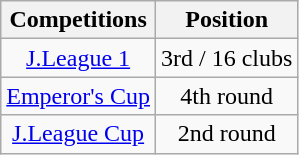<table class="wikitable" style="text-align:center;">
<tr>
<th>Competitions</th>
<th>Position</th>
</tr>
<tr>
<td><a href='#'>J.League 1</a></td>
<td>3rd / 16 clubs</td>
</tr>
<tr>
<td><a href='#'>Emperor's Cup</a></td>
<td>4th round</td>
</tr>
<tr>
<td><a href='#'>J.League Cup</a></td>
<td>2nd round</td>
</tr>
</table>
